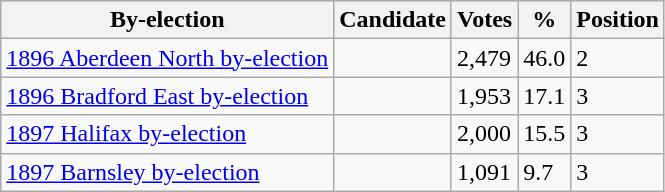<table class="wikitable sortable">
<tr>
<th>By-election</th>
<th>Candidate</th>
<th>Votes</th>
<th>%</th>
<th>Position</th>
</tr>
<tr>
<td><a href='#'>1896 Aberdeen North by-election</a></td>
<td></td>
<td>2,479</td>
<td>46.0</td>
<td>2</td>
</tr>
<tr>
<td><a href='#'>1896 Bradford East by-election</a></td>
<td></td>
<td>1,953</td>
<td>17.1</td>
<td>3</td>
</tr>
<tr>
<td><a href='#'>1897 Halifax by-election</a></td>
<td></td>
<td>2,000</td>
<td>15.5</td>
<td>3</td>
</tr>
<tr>
<td><a href='#'>1897 Barnsley by-election</a></td>
<td></td>
<td>1,091</td>
<td>9.7</td>
<td>3</td>
</tr>
</table>
